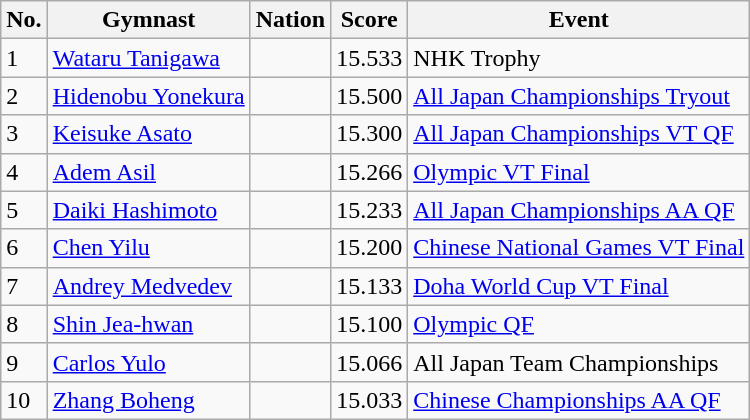<table class="wikitable">
<tr>
<th>No.</th>
<th>Gymnast</th>
<th>Nation</th>
<th>Score</th>
<th>Event</th>
</tr>
<tr>
<td>1</td>
<td><a href='#'>Wataru Tanigawa</a></td>
<td></td>
<td>15.533</td>
<td>NHK Trophy</td>
</tr>
<tr>
<td>2</td>
<td><a href='#'>Hidenobu Yonekura</a></td>
<td></td>
<td>15.500</td>
<td><a href='#'>All Japan Championships Tryout</a></td>
</tr>
<tr>
<td>3</td>
<td><a href='#'>Keisuke Asato</a></td>
<td></td>
<td>15.300</td>
<td><a href='#'>All Japan Championships VT QF</a></td>
</tr>
<tr>
<td>4</td>
<td><a href='#'>Adem Asil</a></td>
<td></td>
<td>15.266</td>
<td><a href='#'>Olympic VT Final</a></td>
</tr>
<tr>
<td>5</td>
<td><a href='#'>Daiki Hashimoto</a></td>
<td></td>
<td>15.233</td>
<td><a href='#'>All Japan Championships AA QF</a></td>
</tr>
<tr>
<td>6</td>
<td><a href='#'>Chen Yilu</a></td>
<td></td>
<td>15.200</td>
<td><a href='#'>Chinese National Games VT Final</a></td>
</tr>
<tr>
<td>7</td>
<td><a href='#'>Andrey Medvedev</a></td>
<td></td>
<td>15.133</td>
<td><a href='#'>Doha World Cup VT Final</a></td>
</tr>
<tr>
<td>8</td>
<td><a href='#'>Shin Jea-hwan</a></td>
<td></td>
<td>15.100</td>
<td><a href='#'>Olympic QF</a></td>
</tr>
<tr>
<td>9</td>
<td><a href='#'>Carlos Yulo</a></td>
<td></td>
<td>15.066</td>
<td>All Japan Team Championships</td>
</tr>
<tr>
<td>10</td>
<td><a href='#'>Zhang Boheng</a></td>
<td></td>
<td>15.033</td>
<td><a href='#'>Chinese Championships AA QF</a></td>
</tr>
</table>
